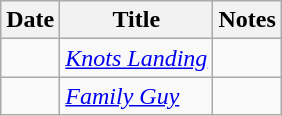<table class="wikitable sortable">
<tr>
<th>Date</th>
<th>Title</th>
<th>Notes</th>
</tr>
<tr>
<td></td>
<td><em><a href='#'>Knots Landing</a></em></td>
<td></td>
</tr>
<tr>
<td></td>
<td><em><a href='#'>Family Guy</a></em></td>
<td></td>
</tr>
</table>
